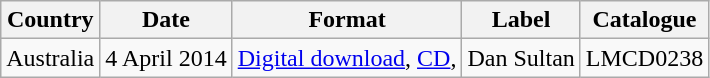<table class="wikitable">
<tr>
<th>Country</th>
<th>Date</th>
<th>Format</th>
<th>Label</th>
<th>Catalogue</th>
</tr>
<tr>
<td>Australia</td>
<td>4 April 2014</td>
<td><a href='#'>Digital download</a>, <a href='#'>CD</a>,</td>
<td>Dan Sultan</td>
<td>LMCD0238</td>
</tr>
</table>
